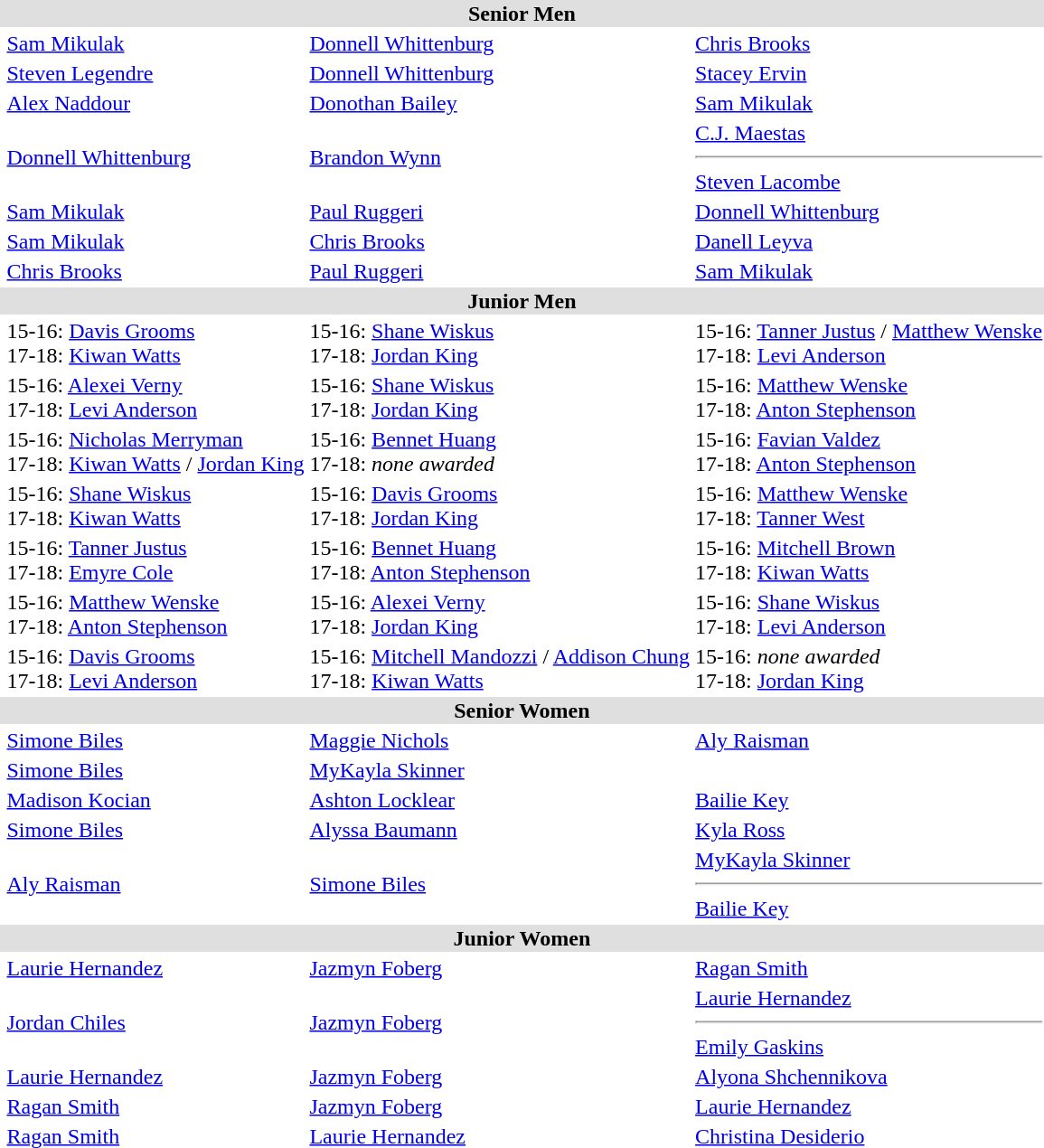<table>
<tr style="background:#dfdfdf;">
<td colspan="4" style="text-align:center;"><strong>Senior Men</strong></td>
</tr>
<tr>
<th scope=row style="text-align:left"></th>
<td><a href='#'>Sam Mikulak</a></td>
<td><a href='#'>Donnell Whittenburg</a></td>
<td><a href='#'>Chris Brooks</a></td>
</tr>
<tr>
<th scope=row style="text-align:left"></th>
<td><a href='#'>Steven Legendre</a></td>
<td><a href='#'>Donnell Whittenburg</a></td>
<td><a href='#'>Stacey Ervin</a></td>
</tr>
<tr>
<th scope=row style="text-align:left"></th>
<td><a href='#'>Alex Naddour</a></td>
<td><a href='#'>Donothan Bailey</a></td>
<td><a href='#'>Sam Mikulak</a></td>
</tr>
<tr>
<th scope=row style="text-align:left"></th>
<td><a href='#'>Donnell Whittenburg</a></td>
<td><a href='#'>Brandon Wynn</a></td>
<td><a href='#'>C.J. Maestas</a><hr><a href='#'>Steven Lacombe</a></td>
</tr>
<tr>
<th scope=row style="text-align:left"></th>
<td><a href='#'>Sam Mikulak</a></td>
<td><a href='#'>Paul Ruggeri</a></td>
<td><a href='#'>Donnell Whittenburg</a></td>
</tr>
<tr>
<th scope=row style="text-align:left"></th>
<td><a href='#'>Sam Mikulak</a></td>
<td><a href='#'>Chris Brooks</a></td>
<td><a href='#'>Danell Leyva</a></td>
</tr>
<tr>
<th scope=row style="text-align:left"></th>
<td><a href='#'>Chris Brooks</a></td>
<td><a href='#'>Paul Ruggeri</a></td>
<td><a href='#'>Sam Mikulak</a></td>
</tr>
<tr style="background:#dfdfdf;">
<td colspan="4" style="text-align:center;"><strong>Junior Men</strong></td>
</tr>
<tr>
<th scope=row style="text-align:left"></th>
<td>15-16: <a href='#'>Davis Grooms</a> <br> 17-18: <a href='#'>Kiwan Watts</a></td>
<td>15-16: <a href='#'>Shane Wiskus</a> <br> 17-18: <a href='#'>Jordan King</a></td>
<td>15-16: <a href='#'>Tanner Justus</a> / <a href='#'>Matthew&nbsp;Wenske</a> <br> 17-18: <a href='#'>Levi Anderson</a></td>
</tr>
<tr>
<th scope=row style="text-align:left"></th>
<td>15-16: <a href='#'>Alexei Verny</a> <br> 17-18: <a href='#'>Levi Anderson</a></td>
<td>15-16: <a href='#'>Shane Wiskus</a> <br> 17-18: <a href='#'>Jordan King</a></td>
<td>15-16: <a href='#'>Matthew Wenske</a> <br> 17-18: <a href='#'>Anton Stephenson</a></td>
</tr>
<tr>
<th scope=row style="text-align:left"></th>
<td>15-16: <a href='#'>Nicholas Merryman</a> <br> 17-18: <a href='#'>Kiwan Watts</a> / <a href='#'>Jordan King</a></td>
<td>15-16: <a href='#'>Bennet Huang</a> <br> 17-18: <em>none awarded</em></td>
<td>15-16: <a href='#'>Favian Valdez</a> <br> 17-18: <a href='#'>Anton Stephenson</a></td>
</tr>
<tr>
<th scope=row style="text-align:left"></th>
<td>15-16: <a href='#'>Shane Wiskus</a> <br> 17-18: <a href='#'>Kiwan Watts</a></td>
<td>15-16: <a href='#'>Davis Grooms</a> <br> 17-18: <a href='#'>Jordan King</a></td>
<td>15-16: <a href='#'>Matthew Wenske</a> <br> 17-18: <a href='#'>Tanner West</a></td>
</tr>
<tr>
<th scope=row style="text-align:left"></th>
<td>15-16: <a href='#'>Tanner Justus</a> <br> 17-18: <a href='#'>Emyre Cole</a></td>
<td>15-16: <a href='#'>Bennet Huang</a> <br> 17-18: <a href='#'>Anton Stephenson</a></td>
<td>15-16: <a href='#'>Mitchell Brown</a> <br> 17-18: <a href='#'>Kiwan Watts</a></td>
</tr>
<tr>
<th scope=row style="text-align:left"></th>
<td>15-16: <a href='#'>Matthew Wenske</a> <br> 17-18: <a href='#'>Anton Stephenson</a></td>
<td>15-16: <a href='#'>Alexei Verny</a> <br> 17-18: <a href='#'>Jordan King</a></td>
<td>15-16: <a href='#'>Shane Wiskus</a> <br> 17-18: <a href='#'>Levi Anderson</a></td>
</tr>
<tr>
<th scope=row style="text-align:left"></th>
<td>15-16: <a href='#'>Davis Grooms</a> <br> 17-18: <a href='#'>Levi Anderson</a></td>
<td>15-16: <a href='#'>Mitchell Mandozzi</a> / <a href='#'>Addison&nbsp;Chung</a> <br> 17-18: <a href='#'>Kiwan Watts</a></td>
<td>15-16: <em>none awarded</em> <br> 17-18: <a href='#'>Jordan King</a></td>
</tr>
<tr style="background:#dfdfdf;">
<td colspan="4" style="text-align:center;"><strong>Senior Women</strong></td>
</tr>
<tr>
<th scope=row style="text-align:left"></th>
<td><a href='#'>Simone Biles</a></td>
<td><a href='#'>Maggie Nichols</a></td>
<td><a href='#'>Aly Raisman</a></td>
</tr>
<tr>
<th scope=row style="text-align:left"></th>
<td><a href='#'>Simone Biles</a></td>
<td><a href='#'>MyKayla Skinner</a></td>
<td></td>
</tr>
<tr>
<th scope=row style="text-align:left"></th>
<td><a href='#'>Madison Kocian</a></td>
<td><a href='#'>Ashton Locklear</a></td>
<td><a href='#'>Bailie Key</a></td>
</tr>
<tr>
<th scope=row style="text-align:left"></th>
<td><a href='#'>Simone Biles</a></td>
<td><a href='#'>Alyssa Baumann</a></td>
<td><a href='#'>Kyla Ross</a></td>
</tr>
<tr>
<th scope=row style="text-align:left"></th>
<td><a href='#'>Aly Raisman</a></td>
<td><a href='#'>Simone Biles</a></td>
<td><a href='#'>MyKayla Skinner</a><hr><a href='#'>Bailie Key</a></td>
</tr>
<tr style="background:#dfdfdf;">
<td colspan="4" style="text-align:center;"><strong>Junior Women</strong></td>
</tr>
<tr>
<th scope=row style="text-align:left"></th>
<td><a href='#'>Laurie Hernandez</a></td>
<td><a href='#'>Jazmyn Foberg</a></td>
<td><a href='#'>Ragan Smith</a></td>
</tr>
<tr>
<th scope=row style="text-align:left"></th>
<td><a href='#'>Jordan Chiles</a></td>
<td><a href='#'>Jazmyn Foberg</a></td>
<td><a href='#'>Laurie Hernandez</a><hr><a href='#'>Emily Gaskins</a></td>
</tr>
<tr>
<th scope=row style="text-align:left"></th>
<td><a href='#'>Laurie Hernandez</a></td>
<td><a href='#'>Jazmyn Foberg</a></td>
<td><a href='#'>Alyona Shchennikova</a></td>
</tr>
<tr>
<th scope=row style="text-align:left"></th>
<td><a href='#'>Ragan Smith</a></td>
<td><a href='#'>Jazmyn Foberg</a></td>
<td><a href='#'>Laurie Hernandez</a></td>
</tr>
<tr>
<th scope=row style="text-align:left"></th>
<td><a href='#'>Ragan Smith</a></td>
<td><a href='#'>Laurie Hernandez</a></td>
<td><a href='#'>Christina Desiderio</a></td>
</tr>
</table>
